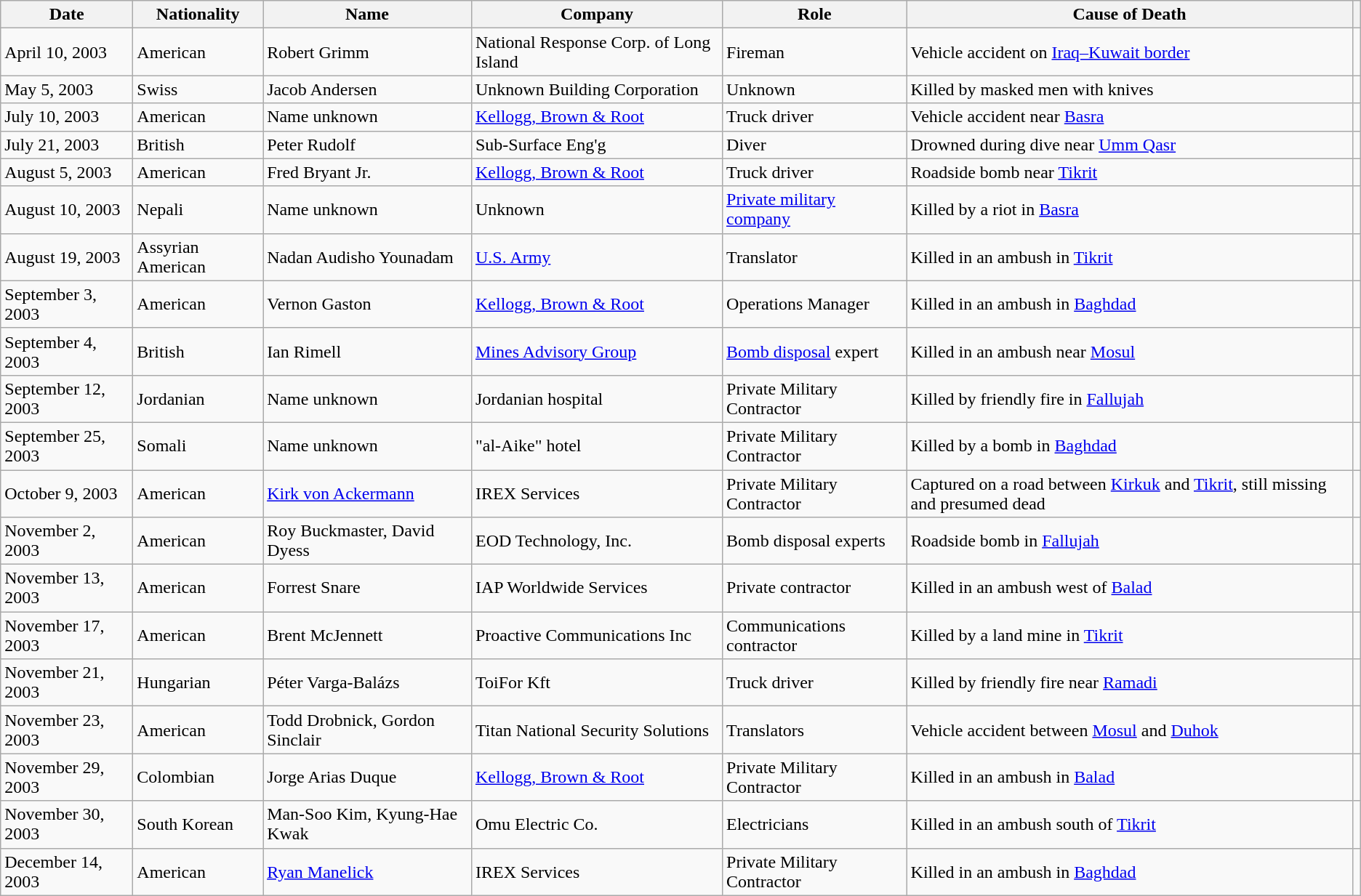<table class="wikitable">
<tr>
<th>Date</th>
<th>Nationality</th>
<th>Name</th>
<th>Company</th>
<th>Role</th>
<th>Cause of Death</th>
<th></th>
</tr>
<tr>
<td>April 10, 2003</td>
<td> American</td>
<td>Robert Grimm</td>
<td>National Response Corp. of Long Island</td>
<td>Fireman</td>
<td>Vehicle accident on <a href='#'>Iraq–Kuwait border</a></td>
<td></td>
</tr>
<tr>
<td>May 5, 2003</td>
<td> Swiss</td>
<td>Jacob Andersen</td>
<td>Unknown Building Corporation</td>
<td>Unknown</td>
<td>Killed by masked men with knives</td>
<td></td>
</tr>
<tr>
<td>July 10, 2003</td>
<td> American</td>
<td>Name unknown</td>
<td><a href='#'>Kellogg, Brown & Root</a></td>
<td>Truck driver</td>
<td>Vehicle accident near <a href='#'>Basra</a></td>
<td></td>
</tr>
<tr>
<td>July 21, 2003</td>
<td> British</td>
<td>Peter Rudolf</td>
<td>Sub-Surface Eng'g</td>
<td>Diver</td>
<td>Drowned during dive near <a href='#'>Umm Qasr</a></td>
<td></td>
</tr>
<tr>
<td>August 5, 2003</td>
<td> American</td>
<td>Fred Bryant Jr.</td>
<td><a href='#'>Kellogg, Brown & Root</a></td>
<td>Truck driver</td>
<td>Roadside bomb near <a href='#'>Tikrit</a></td>
<td></td>
</tr>
<tr>
<td>August 10, 2003</td>
<td> Nepali</td>
<td>Name unknown</td>
<td>Unknown</td>
<td><a href='#'>Private military company</a></td>
<td>Killed by a riot in <a href='#'>Basra</a></td>
<td></td>
</tr>
<tr>
<td>August 19, 2003</td>
<td> Assyrian American</td>
<td>Nadan Audisho Younadam</td>
<td><a href='#'>U.S. Army</a></td>
<td>Translator</td>
<td>Killed in an ambush in <a href='#'>Tikrit</a></td>
<td></td>
</tr>
<tr>
<td>September 3, 2003</td>
<td> American</td>
<td>Vernon Gaston</td>
<td><a href='#'>Kellogg, Brown & Root</a></td>
<td>Operations Manager</td>
<td>Killed in an ambush in <a href='#'>Baghdad</a></td>
<td></td>
</tr>
<tr>
<td>September 4, 2003</td>
<td> British</td>
<td>Ian Rimell</td>
<td><a href='#'>Mines Advisory Group</a></td>
<td><a href='#'>Bomb disposal</a> expert</td>
<td>Killed in an ambush near <a href='#'>Mosul</a></td>
<td></td>
</tr>
<tr>
<td>September 12, 2003</td>
<td> Jordanian</td>
<td>Name unknown</td>
<td>Jordanian hospital</td>
<td>Private Military Contractor</td>
<td>Killed by friendly fire in <a href='#'>Fallujah</a></td>
<td></td>
</tr>
<tr>
<td>September 25, 2003</td>
<td> Somali</td>
<td>Name unknown</td>
<td>"al-Aike" hotel</td>
<td>Private Military Contractor</td>
<td>Killed by a bomb in <a href='#'>Baghdad</a></td>
<td></td>
</tr>
<tr>
<td>October 9, 2003</td>
<td> American</td>
<td><a href='#'>Kirk von Ackermann</a></td>
<td>IREX Services</td>
<td>Private Military Contractor</td>
<td>Captured on a road between <a href='#'>Kirkuk</a> and <a href='#'>Tikrit</a>, still missing and presumed dead</td>
<td></td>
</tr>
<tr>
<td>November 2, 2003</td>
<td> American</td>
<td>Roy Buckmaster, David Dyess</td>
<td>EOD Technology, Inc.</td>
<td>Bomb disposal experts</td>
<td>Roadside bomb in <a href='#'>Fallujah</a></td>
<td></td>
</tr>
<tr>
<td>November 13, 2003</td>
<td> American</td>
<td>Forrest Snare</td>
<td>IAP Worldwide Services</td>
<td>Private contractor</td>
<td>Killed in an ambush west of <a href='#'>Balad</a></td>
<td></td>
</tr>
<tr>
<td>November 17, 2003</td>
<td> American</td>
<td>Brent McJennett</td>
<td>Proactive Communications Inc</td>
<td>Communications contractor</td>
<td>Killed by a land mine in <a href='#'>Tikrit</a></td>
<td></td>
</tr>
<tr>
<td>November 21, 2003</td>
<td> Hungarian</td>
<td>Péter Varga-Balázs</td>
<td>ToiFor Kft</td>
<td>Truck driver</td>
<td>Killed by friendly fire near <a href='#'>Ramadi</a></td>
<td></td>
</tr>
<tr>
<td>November 23, 2003</td>
<td> American</td>
<td>Todd Drobnick, Gordon Sinclair</td>
<td>Titan National Security Solutions</td>
<td>Translators</td>
<td>Vehicle accident between <a href='#'>Mosul</a> and <a href='#'>Duhok</a></td>
<td></td>
</tr>
<tr>
<td>November 29, 2003</td>
<td> Colombian</td>
<td>Jorge Arias Duque</td>
<td><a href='#'>Kellogg, Brown & Root</a></td>
<td>Private Military Contractor</td>
<td>Killed in an ambush in <a href='#'>Balad</a></td>
<td></td>
</tr>
<tr>
<td>November 30, 2003</td>
<td> South Korean</td>
<td>Man-Soo Kim, Kyung-Hae Kwak</td>
<td>Omu Electric Co.</td>
<td>Electricians</td>
<td>Killed in an ambush south of <a href='#'>Tikrit</a></td>
<td></td>
</tr>
<tr>
<td>December 14, 2003</td>
<td> American</td>
<td><a href='#'>Ryan Manelick</a></td>
<td>IREX Services</td>
<td>Private Military Contractor</td>
<td>Killed in an ambush in <a href='#'>Baghdad</a></td>
<td></td>
</tr>
</table>
